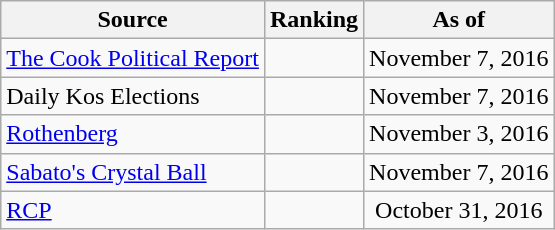<table class="wikitable" style="text-align:center">
<tr>
<th>Source</th>
<th>Ranking</th>
<th>As of</th>
</tr>
<tr>
<td align=left><a href='#'>The Cook Political Report</a></td>
<td></td>
<td>November 7, 2016</td>
</tr>
<tr>
<td align=left>Daily Kos Elections</td>
<td></td>
<td>November 7, 2016</td>
</tr>
<tr>
<td align=left><a href='#'>Rothenberg</a></td>
<td></td>
<td>November 3, 2016</td>
</tr>
<tr>
<td align=left><a href='#'>Sabato's Crystal Ball</a></td>
<td></td>
<td>November 7, 2016</td>
</tr>
<tr>
<td align="left"><a href='#'>RCP</a></td>
<td></td>
<td>October 31, 2016</td>
</tr>
</table>
